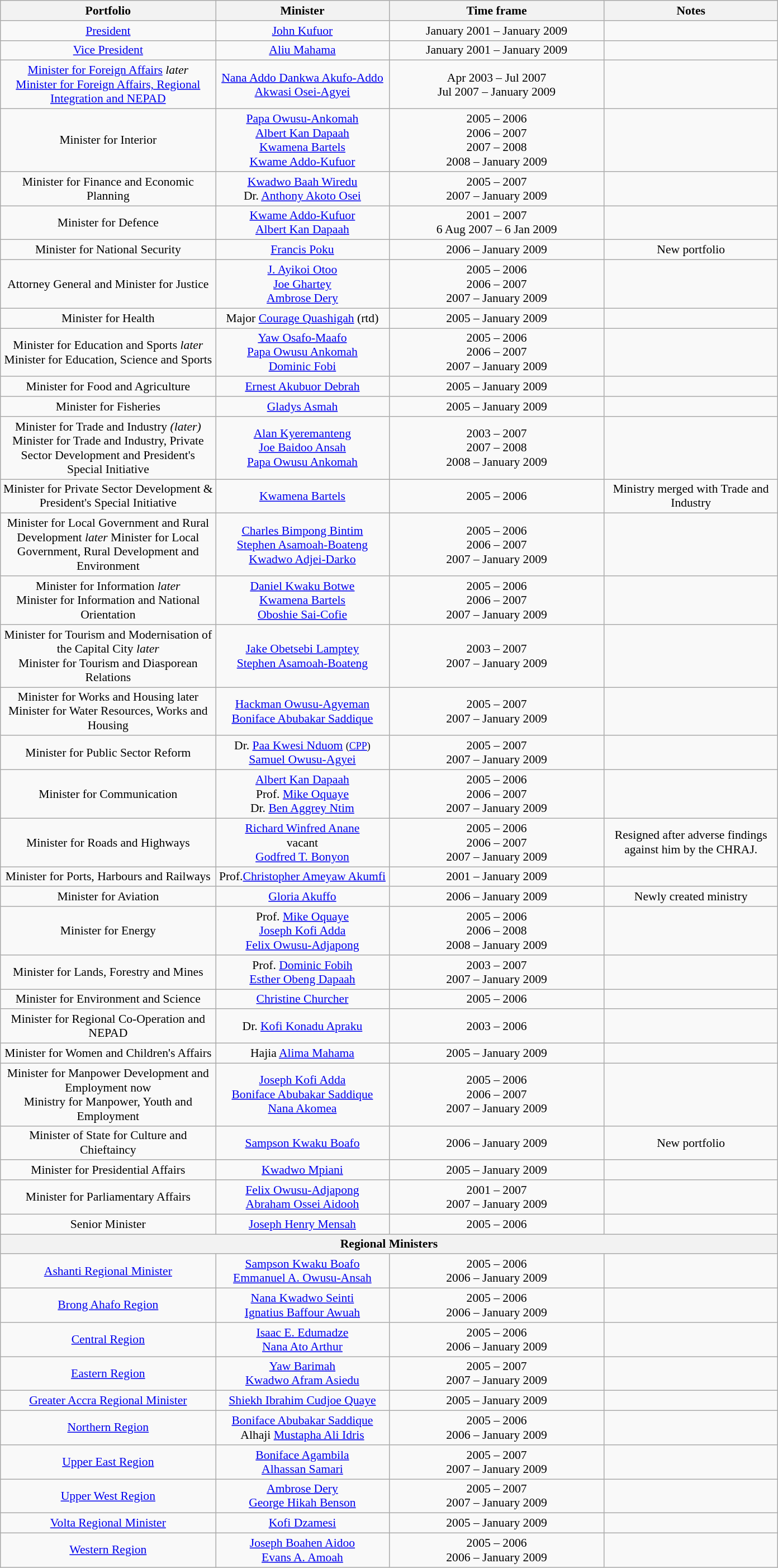<table class="wikitable" style="font-size:90%; text-align:center; margin-left: auto; margin-right: auto; border: none;">
<tr>
<th width=250>Portfolio</th>
<th width=200>Minister</th>
<th width=250>Time frame</th>
<th width=200>Notes</th>
</tr>
<tr>
<td><a href='#'>President</a></td>
<td><a href='#'>John Kufuor</a></td>
<td>January 2001 – January 2009</td>
<td></td>
</tr>
<tr>
<td><a href='#'>Vice President</a></td>
<td><a href='#'>Aliu Mahama</a></td>
<td>January 2001 – January 2009</td>
<td></td>
</tr>
<tr>
<td><a href='#'>Minister for Foreign Affairs</a> <em>later</em><br><a href='#'>Minister for Foreign Affairs, Regional Integration and NEPAD</a></td>
<td><a href='#'>Nana Addo Dankwa Akufo-Addo</a><br><a href='#'>Akwasi Osei-Agyei</a><br></td>
<td>Apr 2003 – Jul 2007<br>Jul 2007 – January 2009</td>
<td></td>
</tr>
<tr>
<td>Minister for Interior</td>
<td><a href='#'>Papa Owusu-Ankomah</a><br><a href='#'>Albert Kan Dapaah</a><br><a href='#'>Kwamena Bartels</a><br><a href='#'>Kwame Addo-Kufuor</a></td>
<td>2005 – 2006<br>2006 – 2007<br>2007 – 2008<br>2008 – January 2009</td>
<td></td>
</tr>
<tr>
<td>Minister for Finance and Economic Planning</td>
<td><a href='#'>Kwadwo Baah Wiredu</a><br>Dr. <a href='#'>Anthony Akoto Osei</a></td>
<td>2005 – 2007<br>2007 – January 2009</td>
<td></td>
</tr>
<tr>
<td>Minister for Defence</td>
<td><a href='#'>Kwame Addo-Kufuor</a><br><a href='#'>Albert Kan Dapaah</a></td>
<td>2001 – 2007<br>6 Aug 2007 – 6 Jan 2009</td>
<td></td>
</tr>
<tr>
<td>Minister for National Security</td>
<td><a href='#'>Francis Poku</a></td>
<td>2006 – January 2009</td>
<td>New portfolio</td>
</tr>
<tr>
<td>Attorney General and Minister for Justice</td>
<td><a href='#'>J. Ayikoi Otoo</a><br><a href='#'>Joe Ghartey</a><br><a href='#'>Ambrose Dery</a></td>
<td>2005 – 2006<br>2006 – 2007<br>2007 – January 2009</td>
<td></td>
</tr>
<tr>
<td>Minister for Health</td>
<td>Major <a href='#'>Courage Quashigah</a> (rtd)</td>
<td>2005 – January 2009</td>
<td></td>
</tr>
<tr>
<td>Minister for Education and Sports <em>later</em> Minister for Education, Science and Sports</td>
<td><a href='#'>Yaw Osafo-Maafo</a><br><a href='#'>Papa Owusu Ankomah</a><br><a href='#'>Dominic Fobi</a></td>
<td>2005 – 2006<br>2006 – 2007<br>2007 – January 2009</td>
<td></td>
</tr>
<tr>
<td>Minister for Food and Agriculture</td>
<td><a href='#'>Ernest Akubuor Debrah</a></td>
<td>2005 – January 2009</td>
<td></td>
</tr>
<tr>
<td>Minister for Fisheries</td>
<td><a href='#'>Gladys Asmah</a></td>
<td>2005 – January 2009</td>
<td></td>
</tr>
<tr>
<td>Minister for Trade and Industry <em>(later)</em><br>Minister for Trade and Industry, Private Sector Development and President's Special Initiative</td>
<td><a href='#'>Alan Kyeremanteng</a><br><a href='#'>Joe Baidoo Ansah</a><br><a href='#'>Papa Owusu Ankomah</a></td>
<td>2003 – 2007<br>2007 – 2008<br>2008 – January 2009</td>
<td></td>
</tr>
<tr>
<td>Minister for Private Sector Development & President's Special Initiative</td>
<td><a href='#'>Kwamena Bartels</a></td>
<td>2005 – 2006</td>
<td>Ministry merged with Trade and Industry</td>
</tr>
<tr>
<td>Minister for Local Government and Rural Development  <em>later</em> Minister for Local Government, Rural Development and Environment</td>
<td><a href='#'>Charles Bimpong Bintim</a><br><a href='#'>Stephen Asamoah-Boateng</a><br><a href='#'>Kwadwo Adjei-Darko</a></td>
<td>2005 – 2006<br>2006 – 2007<br>2007 – January 2009</td>
<td></td>
</tr>
<tr>
<td>Minister for Information <em>later</em><br>Minister for Information and National Orientation</td>
<td><a href='#'>Daniel Kwaku Botwe</a><br><a href='#'>Kwamena Bartels</a><br><a href='#'>Oboshie Sai-Cofie</a></td>
<td>2005 – 2006<br>2006 – 2007<br>2007 – January 2009</td>
<td></td>
</tr>
<tr>
<td>Minister for Tourism and Modernisation of the Capital City <em>later</em><br>Minister for Tourism and Diasporean Relations</td>
<td><a href='#'>Jake Obetsebi Lamptey</a><br><a href='#'>Stephen Asamoah-Boateng</a></td>
<td>2003 – 2007<br>2007 – January 2009</td>
<td></td>
</tr>
<tr>
<td>Minister for Works and Housing later Minister for Water Resources, Works and Housing</td>
<td><a href='#'>Hackman Owusu-Agyeman</a><br><a href='#'>Boniface Abubakar Saddique</a></td>
<td>2005 – 2007<br>2007 – January 2009</td>
<td></td>
</tr>
<tr>
<td>Minister for Public Sector Reform</td>
<td>Dr. <a href='#'>Paa Kwesi Nduom</a> <small>(<a href='#'>CPP</a>)</small><br><a href='#'>Samuel Owusu-Agyei</a></td>
<td>2005 – 2007<br>2007 – January 2009</td>
<td></td>
</tr>
<tr>
<td>Minister for Communication</td>
<td><a href='#'>Albert Kan Dapaah</a><br>Prof. <a href='#'>Mike Oquaye</a><br>Dr. <a href='#'>Ben Aggrey Ntim</a></td>
<td>2005 – 2006<br>2006 – 2007<br>2007 – January 2009</td>
<td></td>
</tr>
<tr>
<td>Minister for Roads and Highways</td>
<td><a href='#'>Richard Winfred Anane</a><br>vacant<br><a href='#'>Godfred T. Bonyon</a></td>
<td>2005 – 2006<br>2006 – 2007<br>2007 – January 2009</td>
<td>Resigned after adverse findings against him by the CHRAJ.</td>
</tr>
<tr>
<td>Minister for Ports, Harbours and Railways</td>
<td>Prof.<a href='#'>Christopher Ameyaw Akumfi</a></td>
<td>2001 – January 2009</td>
<td></td>
</tr>
<tr>
<td>Minister for Aviation</td>
<td><a href='#'>Gloria Akuffo</a></td>
<td>2006 – January 2009</td>
<td>Newly created ministry</td>
</tr>
<tr>
<td>Minister for Energy</td>
<td>Prof. <a href='#'>Mike Oquaye</a><br><a href='#'>Joseph Kofi Adda</a><br><a href='#'>Felix Owusu-Adjapong</a></td>
<td>2005 – 2006<br>2006 – 2008<br>2008 – January 2009</td>
<td></td>
</tr>
<tr>
<td>Minister for Lands, Forestry and Mines</td>
<td>Prof. <a href='#'>Dominic Fobih</a><br><a href='#'>Esther Obeng Dapaah</a></td>
<td>2003 – 2007<br>2007 – January 2009</td>
<td></td>
</tr>
<tr>
<td>Minister for Environment and Science</td>
<td><a href='#'>Christine Churcher</a></td>
<td>2005 – 2006</td>
<td></td>
</tr>
<tr>
<td>Minister for Regional Co-Operation and NEPAD</td>
<td>Dr. <a href='#'>Kofi Konadu Apraku</a></td>
<td>2003 – 2006</td>
<td></td>
</tr>
<tr>
<td>Minister for Women and Children's Affairs</td>
<td>Hajia <a href='#'>Alima Mahama</a></td>
<td>2005 – January 2009</td>
<td></td>
</tr>
<tr>
<td>Minister for Manpower Development and Employment now<br>Ministry for Manpower, Youth and Employment</td>
<td><a href='#'>Joseph Kofi Adda</a><br><a href='#'>Boniface Abubakar Saddique</a><br><a href='#'>Nana Akomea</a></td>
<td>2005 – 2006<br>2006 – 2007<br>2007 – January 2009</td>
<td></td>
</tr>
<tr>
<td>Minister of State for Culture and Chieftaincy</td>
<td><a href='#'>Sampson Kwaku Boafo</a></td>
<td>2006 – January 2009</td>
<td>New portfolio</td>
</tr>
<tr>
<td>Minister for Presidential Affairs</td>
<td><a href='#'>Kwadwo Mpiani</a></td>
<td>2005 – January 2009</td>
<td></td>
</tr>
<tr>
<td>Minister for Parliamentary Affairs</td>
<td><a href='#'>Felix Owusu-Adjapong</a><br><a href='#'>Abraham Ossei Aidooh</a></td>
<td>2001 – 2007<br>2007 – January 2009</td>
<td></td>
</tr>
<tr>
<td>Senior Minister</td>
<td><a href='#'>Joseph Henry Mensah</a></td>
<td>2005 – 2006</td>
<td></td>
</tr>
<tr>
<th colspan=4>Regional Ministers</th>
</tr>
<tr>
<td><a href='#'>Ashanti Regional Minister</a></td>
<td><a href='#'>Sampson Kwaku Boafo</a><br><a href='#'>Emmanuel A. Owusu-Ansah</a></td>
<td>2005 – 2006<br>2006 – January 2009</td>
<td></td>
</tr>
<tr>
<td><a href='#'>Brong Ahafo Region</a></td>
<td><a href='#'>Nana Kwadwo Seinti</a><br><a href='#'>Ignatius Baffour Awuah</a></td>
<td>2005 – 2006<br>2006 – January 2009</td>
<td></td>
</tr>
<tr>
<td><a href='#'>Central Region</a></td>
<td><a href='#'>Isaac E. Edumadze</a><br><a href='#'>Nana Ato Arthur</a></td>
<td>2005 – 2006<br>2006 – January 2009</td>
<td></td>
</tr>
<tr>
<td><a href='#'>Eastern Region</a></td>
<td><a href='#'>Yaw Barimah</a><br><a href='#'>Kwadwo Afram Asiedu</a></td>
<td>2005 – 2007<br>2007 – January 2009</td>
<td></td>
</tr>
<tr>
<td><a href='#'>Greater Accra Regional Minister</a></td>
<td><a href='#'>Shiekh Ibrahim Cudjoe Quaye</a></td>
<td>2005 – January 2009</td>
<td></td>
</tr>
<tr>
<td><a href='#'>Northern Region</a></td>
<td><a href='#'>Boniface Abubakar Saddique</a><br>Alhaji <a href='#'>Mustapha Ali Idris</a></td>
<td>2005 – 2006<br>2006 – January 2009</td>
<td></td>
</tr>
<tr>
<td><a href='#'>Upper East Region</a></td>
<td><a href='#'>Boniface Agambila</a><br><a href='#'>Alhassan Samari</a></td>
<td>2005 – 2007<br>2007 – January 2009</td>
<td></td>
</tr>
<tr>
<td><a href='#'>Upper West Region</a></td>
<td><a href='#'>Ambrose Dery</a><br><a href='#'>George Hikah Benson</a></td>
<td>2005 – 2007<br>2007 – January 2009</td>
<td></td>
</tr>
<tr>
<td><a href='#'>Volta Regional Minister</a></td>
<td><a href='#'>Kofi Dzamesi</a></td>
<td>2005 – January 2009</td>
<td></td>
</tr>
<tr>
<td><a href='#'>Western Region</a></td>
<td><a href='#'>Joseph Boahen Aidoo</a><br><a href='#'>Evans A. Amoah</a></td>
<td>2005 – 2006<br>2006 – January 2009</td>
<td></td>
</tr>
</table>
